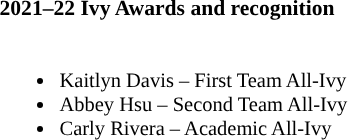<table class="toccolours" style="border-collapse:collapse; font-size:90%;">
<tr>
<td colspan="1"><strong>2021–22 Ivy Awards and recognition</strong></td>
</tr>
<tr>
<td style="text-align: left; font-size: 95%;" valign="top"><br><ul><li>Kaitlyn Davis – First Team All-Ivy</li><li>Abbey Hsu – Second Team All-Ivy</li><li>Carly Rivera – Academic All-Ivy</li></ul></td>
</tr>
</table>
